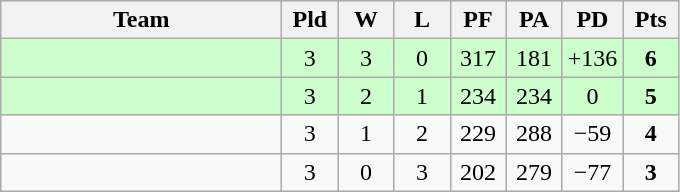<table class=wikitable style="text-align:center">
<tr>
<th width=180>Team</th>
<th width=30>Pld</th>
<th width=30>W</th>
<th width=30>L</th>
<th width=30>PF</th>
<th width=30>PA</th>
<th width=30>PD</th>
<th width=30>Pts</th>
</tr>
<tr bgcolor="#ccffcc">
<td align="left"></td>
<td>3</td>
<td>3</td>
<td>0</td>
<td>317</td>
<td>181</td>
<td>+136</td>
<td><strong>6</strong></td>
</tr>
<tr bgcolor="#ccffcc">
<td align="left"></td>
<td>3</td>
<td>2</td>
<td>1</td>
<td>234</td>
<td>234</td>
<td>0</td>
<td><strong>5</strong></td>
</tr>
<tr>
<td align="left"></td>
<td>3</td>
<td>1</td>
<td>2</td>
<td>229</td>
<td>288</td>
<td>−59</td>
<td><strong>4</strong></td>
</tr>
<tr>
<td align="left"></td>
<td>3</td>
<td>0</td>
<td>3</td>
<td>202</td>
<td>279</td>
<td>−77</td>
<td><strong>3</strong></td>
</tr>
</table>
